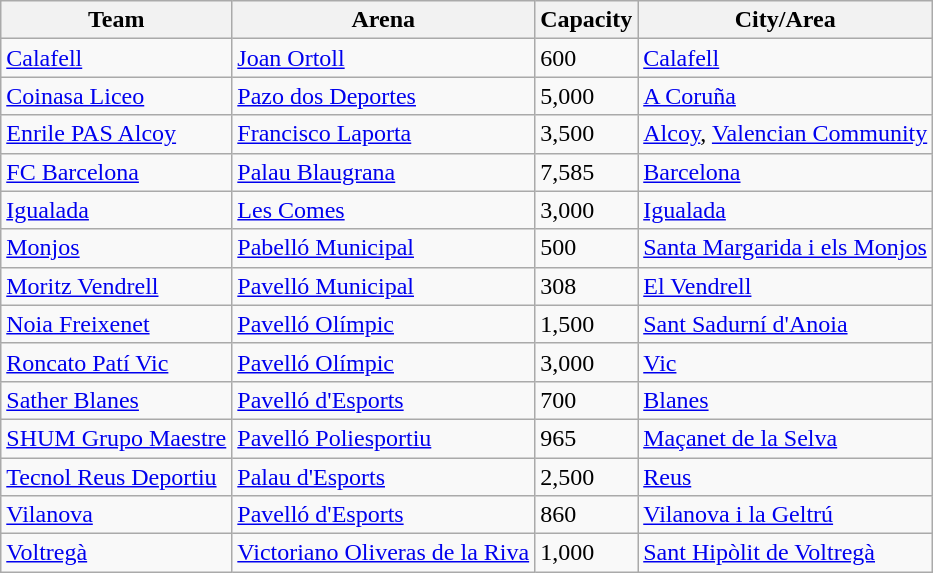<table class="wikitable sortable">
<tr>
<th>Team</th>
<th>Arena</th>
<th>Capacity</th>
<th>City/Area</th>
</tr>
<tr>
<td><a href='#'>Calafell</a></td>
<td><a href='#'>Joan Ortoll</a></td>
<td>600</td>
<td><a href='#'>Calafell</a></td>
</tr>
<tr>
<td><a href='#'>Coinasa Liceo</a></td>
<td><a href='#'>Pazo dos Deportes</a></td>
<td>5,000</td>
<td><a href='#'>A Coruña</a></td>
</tr>
<tr>
<td><a href='#'>Enrile PAS Alcoy</a></td>
<td><a href='#'>Francisco Laporta</a></td>
<td>3,500</td>
<td><a href='#'>Alcoy</a>, <a href='#'>Valencian Community</a></td>
</tr>
<tr>
<td><a href='#'>FC Barcelona</a></td>
<td><a href='#'>Palau Blaugrana</a></td>
<td>7,585</td>
<td><a href='#'>Barcelona</a></td>
</tr>
<tr>
<td><a href='#'>Igualada</a></td>
<td><a href='#'>Les Comes</a></td>
<td>3,000</td>
<td><a href='#'>Igualada</a></td>
</tr>
<tr>
<td><a href='#'>Monjos</a></td>
<td><a href='#'>Pabelló Municipal</a></td>
<td>500</td>
<td><a href='#'>Santa Margarida i els Monjos</a></td>
</tr>
<tr>
<td><a href='#'>Moritz Vendrell</a></td>
<td><a href='#'>Pavelló Municipal</a></td>
<td>308</td>
<td><a href='#'>El Vendrell</a></td>
</tr>
<tr>
<td><a href='#'>Noia Freixenet</a></td>
<td><a href='#'>Pavelló Olímpic</a></td>
<td>1,500</td>
<td><a href='#'>Sant Sadurní d'Anoia</a></td>
</tr>
<tr>
<td><a href='#'>Roncato Patí Vic</a></td>
<td><a href='#'>Pavelló Olímpic</a></td>
<td>3,000</td>
<td><a href='#'>Vic</a></td>
</tr>
<tr>
<td><a href='#'>Sather Blanes</a></td>
<td><a href='#'>Pavelló d'Esports</a></td>
<td>700</td>
<td><a href='#'>Blanes</a></td>
</tr>
<tr>
<td><a href='#'>SHUM Grupo Maestre</a></td>
<td><a href='#'>Pavelló Poliesportiu</a></td>
<td>965</td>
<td><a href='#'>Maçanet de la Selva</a></td>
</tr>
<tr>
<td><a href='#'>Tecnol Reus Deportiu</a></td>
<td><a href='#'>Palau d'Esports</a></td>
<td>2,500</td>
<td><a href='#'>Reus</a></td>
</tr>
<tr>
<td><a href='#'>Vilanova</a></td>
<td><a href='#'>Pavelló d'Esports</a></td>
<td>860</td>
<td><a href='#'>Vilanova i la Geltrú</a></td>
</tr>
<tr>
<td><a href='#'>Voltregà</a></td>
<td><a href='#'>Victoriano Oliveras de la Riva</a></td>
<td>1,000</td>
<td><a href='#'>Sant Hipòlit de Voltregà</a></td>
</tr>
</table>
